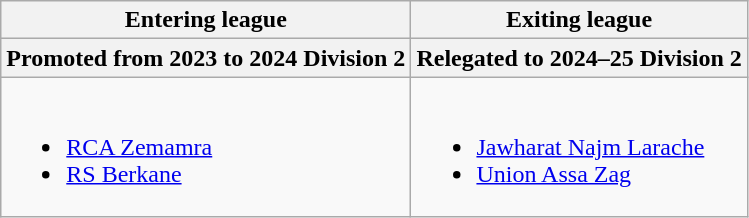<table class="wikitable">
<tr>
<th>Entering league</th>
<th>Exiting league</th>
</tr>
<tr>
<th>Promoted from 2023 to 2024 Division 2</th>
<th>Relegated to 2024–25 Division 2</th>
</tr>
<tr style="vertical-align:top;">
<td><br><ul><li><a href='#'>RCA Zemamra</a></li><li><a href='#'>RS Berkane</a></li></ul></td>
<td><br><ul><li><a href='#'>Jawharat Najm Larache</a></li><li><a href='#'>Union Assa Zag</a></li></ul></td>
</tr>
</table>
